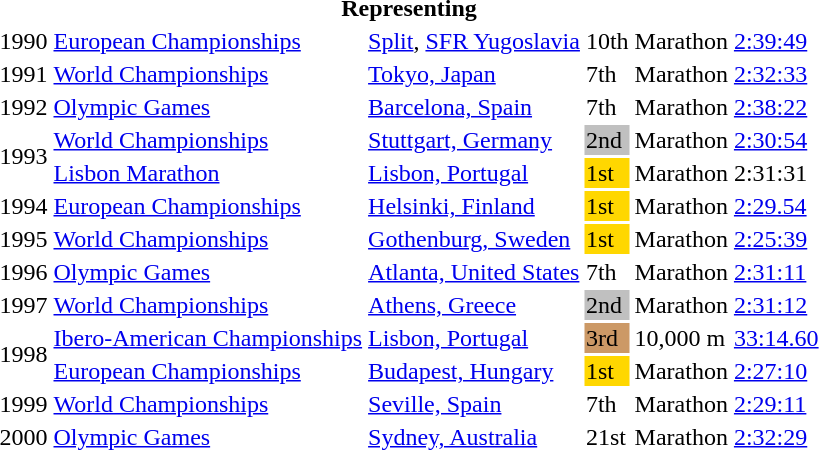<table>
<tr>
<th colspan="6">Representing </th>
</tr>
<tr>
<td>1990</td>
<td><a href='#'>European Championships</a></td>
<td><a href='#'>Split</a>, <a href='#'>SFR Yugoslavia</a></td>
<td>10th</td>
<td>Marathon</td>
<td><a href='#'>2:39:49</a></td>
</tr>
<tr>
<td>1991</td>
<td><a href='#'>World Championships</a></td>
<td><a href='#'>Tokyo, Japan</a></td>
<td>7th</td>
<td>Marathon</td>
<td><a href='#'>2:32:33</a></td>
</tr>
<tr>
<td>1992</td>
<td><a href='#'>Olympic Games</a></td>
<td><a href='#'>Barcelona, Spain</a></td>
<td>7th</td>
<td>Marathon</td>
<td><a href='#'>2:38:22</a></td>
</tr>
<tr>
<td rowspan=2>1993</td>
<td><a href='#'>World Championships</a></td>
<td><a href='#'>Stuttgart, Germany</a></td>
<td bgcolor=silver>2nd</td>
<td>Marathon</td>
<td><a href='#'>2:30:54</a></td>
</tr>
<tr>
<td><a href='#'>Lisbon Marathon</a></td>
<td><a href='#'>Lisbon, Portugal</a></td>
<td bgcolor="gold">1st</td>
<td>Marathon</td>
<td>2:31:31</td>
</tr>
<tr>
<td>1994</td>
<td><a href='#'>European Championships</a></td>
<td><a href='#'>Helsinki, Finland</a></td>
<td bgcolor="gold">1st</td>
<td>Marathon</td>
<td><a href='#'>2:29.54</a></td>
</tr>
<tr>
<td>1995</td>
<td><a href='#'>World Championships</a></td>
<td><a href='#'>Gothenburg, Sweden</a></td>
<td bgcolor="gold">1st</td>
<td>Marathon</td>
<td><a href='#'>2:25:39</a></td>
</tr>
<tr>
<td>1996</td>
<td><a href='#'>Olympic Games</a></td>
<td><a href='#'>Atlanta, United States</a></td>
<td>7th</td>
<td>Marathon</td>
<td><a href='#'>2:31:11</a></td>
</tr>
<tr>
<td>1997</td>
<td><a href='#'>World Championships</a></td>
<td><a href='#'>Athens, Greece</a></td>
<td bgcolor="silver">2nd</td>
<td>Marathon</td>
<td><a href='#'>2:31:12</a></td>
</tr>
<tr>
<td rowspan=2>1998</td>
<td><a href='#'>Ibero-American Championships</a></td>
<td><a href='#'>Lisbon, Portugal</a></td>
<td bgcolor="cc9966">3rd</td>
<td>10,000 m</td>
<td><a href='#'>33:14.60</a></td>
</tr>
<tr>
<td><a href='#'>European Championships</a></td>
<td><a href='#'>Budapest, Hungary</a></td>
<td bgcolor="gold">1st</td>
<td>Marathon</td>
<td><a href='#'>2:27:10</a></td>
</tr>
<tr>
<td>1999</td>
<td><a href='#'>World Championships</a></td>
<td><a href='#'>Seville, Spain</a></td>
<td>7th</td>
<td>Marathon</td>
<td><a href='#'>2:29:11</a></td>
</tr>
<tr>
<td>2000</td>
<td><a href='#'>Olympic Games</a></td>
<td><a href='#'>Sydney, Australia</a></td>
<td>21st</td>
<td>Marathon</td>
<td><a href='#'>2:32:29</a></td>
</tr>
</table>
